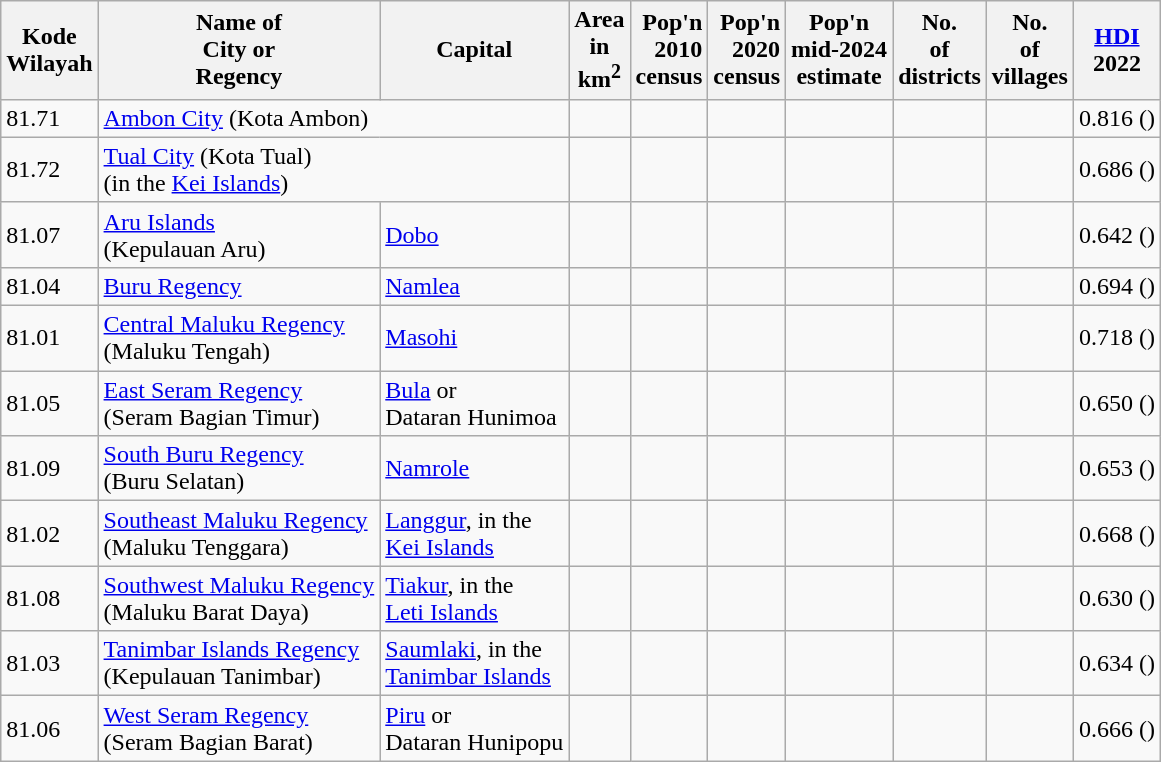<table class="wikitable sortable">
<tr>
<th>Kode<br>Wilayah</th>
<th>Name of<br>City or <br>Regency</th>
<th>Capital</th>
<th>Area <br> in<br>km<sup>2</sup></th>
<th scope="col" text- style="text-align:right;">Pop'n <br>2010 <br>census</th>
<th scope="col" style="text-align:right;" text->Pop'n <br>2020 <br>census</th>
<th>Pop'n <br>mid-2024 <br>estimate</th>
<th>No.<br>of<br> districts</th>
<th>No.<br>of<br> villages</th>
<th><a href='#'>HDI</a><br>2022</th>
</tr>
<tr>
<td>81.71</td>
<td colspan="2"><a href='#'>Ambon City</a> (Kota Ambon)</td>
<td style="text-align:right;"></td>
<td style="text-align:right;"></td>
<td style="text-align:right;"></td>
<td style="text-align:right;"></td>
<td style="text-align:center;"></td>
<td style="text-align:center;"></td>
<td>0.816 ()</td>
</tr>
<tr>
<td>81.72</td>
<td colspan="2"><a href='#'>Tual City</a> (Kota Tual)<br>(in the <a href='#'>Kei Islands</a>)</td>
<td style="text-align:right;"></td>
<td style="text-align:right;"></td>
<td style="text-align:right;"></td>
<td style="text-align:right;"></td>
<td style="text-align:center;"></td>
<td style="text-align:center;"></td>
<td>0.686 ()</td>
</tr>
<tr>
<td>81.07</td>
<td><a href='#'>Aru Islands</a> <br>(Kepulauan Aru)</td>
<td><a href='#'>Dobo</a></td>
<td style="text-align:right;"></td>
<td style="text-align:right;"></td>
<td style="text-align:right;"></td>
<td style="text-align:right;"></td>
<td style="text-align:center;"></td>
<td style="text-align:center;"></td>
<td>0.642 ()</td>
</tr>
<tr>
<td>81.04</td>
<td><a href='#'>Buru Regency</a></td>
<td><a href='#'>Namlea</a></td>
<td style="text-align:right;"></td>
<td style="text-align:right;"></td>
<td style="text-align:right;"></td>
<td style="text-align:right;"></td>
<td style="text-align:center;"></td>
<td style="text-align:center;"></td>
<td>0.694 ()</td>
</tr>
<tr>
<td>81.01</td>
<td><a href='#'>Central Maluku Regency</a> <br>(Maluku Tengah)</td>
<td><a href='#'>Masohi</a></td>
<td style="text-align:right;"></td>
<td style="text-align:right;"></td>
<td style="text-align:right;"></td>
<td style="text-align:right;"></td>
<td style="text-align:center;"></td>
<td style="text-align:center;"></td>
<td>0.718 ()</td>
</tr>
<tr>
<td>81.05</td>
<td><a href='#'>East Seram Regency</a> <br>(Seram Bagian Timur)</td>
<td><a href='#'>Bula</a> or <br>Dataran Hunimoa</td>
<td style="text-align:right;"></td>
<td style="text-align:right;"></td>
<td style="text-align:right;"></td>
<td style="text-align:right;"></td>
<td style="text-align:center;"></td>
<td style="text-align:center;"></td>
<td>0.650 ()</td>
</tr>
<tr>
<td>81.09</td>
<td><a href='#'>South Buru Regency</a> <br>(Buru Selatan)</td>
<td><a href='#'>Namrole</a></td>
<td style="text-align:right;"></td>
<td style="text-align:right;"></td>
<td style="text-align:right;"></td>
<td style="text-align:right;"></td>
<td style="text-align:center;"></td>
<td style="text-align:center;"></td>
<td>0.653 ()</td>
</tr>
<tr>
<td>81.02</td>
<td><a href='#'>Southeast Maluku Regency</a> <br>(Maluku Tenggara)</td>
<td><a href='#'>Langgur</a>, in the <br><a href='#'>Kei Islands</a></td>
<td style="text-align:right;"></td>
<td style="text-align:right;"></td>
<td style="text-align:right;"></td>
<td style="text-align:right;"></td>
<td style="text-align:center;"></td>
<td style="text-align:center;"></td>
<td>0.668 ()</td>
</tr>
<tr>
<td>81.08</td>
<td><a href='#'>Southwest Maluku Regency</a> <br>(Maluku Barat Daya)</td>
<td><a href='#'>Tiakur</a>, in the <br><a href='#'>Leti Islands</a></td>
<td style="text-align:right;"></td>
<td style="text-align:right;"></td>
<td style="text-align:right;"></td>
<td style="text-align:right;"></td>
<td style="text-align:center;"></td>
<td style="text-align:center;"></td>
<td>0.630 ()</td>
</tr>
<tr>
<td>81.03</td>
<td><a href='#'>Tanimbar Islands Regency</a> <br>(Kepulauan Tanimbar)</td>
<td><a href='#'>Saumlaki</a>, in the <br><a href='#'>Tanimbar Islands</a></td>
<td style="text-align:right;"></td>
<td style="text-align:right;"></td>
<td style="text-align:right;"></td>
<td style="text-align:right;"></td>
<td style="text-align:center;"></td>
<td style="text-align:center;"></td>
<td>0.634 ()</td>
</tr>
<tr>
<td>81.06</td>
<td><a href='#'>West Seram Regency</a> <br>(Seram Bagian Barat)</td>
<td><a href='#'>Piru</a> or <br>Dataran Hunipopu</td>
<td style="text-align:right;"></td>
<td style="text-align:right;"></td>
<td style="text-align:right;"></td>
<td style="text-align:right;"></td>
<td style="text-align:center;"></td>
<td style="text-align:center;"></td>
<td>0.666 ()</td>
</tr>
</table>
